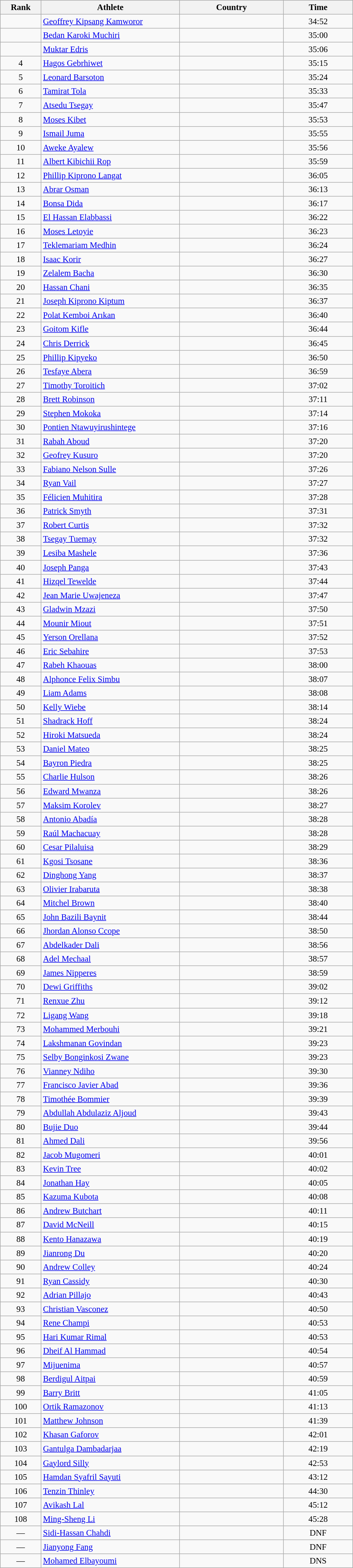<table class="wikitable sortable" style=" text-align:center; font-size:95%;" width="50%">
<tr>
<th width=5%>Rank</th>
<th width=20%>Athlete</th>
<th width=15%>Country</th>
<th width=10%>Time</th>
</tr>
<tr>
<td align=center></td>
<td align=left><a href='#'>Geoffrey Kipsang Kamworor</a></td>
<td align=left></td>
<td>34:52</td>
</tr>
<tr>
<td align=center></td>
<td align=left><a href='#'>Bedan Karoki Muchiri</a></td>
<td align=left></td>
<td>35:00</td>
</tr>
<tr>
<td align=center></td>
<td align=left><a href='#'>Muktar Edris</a></td>
<td align=left></td>
<td>35:06</td>
</tr>
<tr>
<td align=center>4</td>
<td align=left><a href='#'>Hagos Gebrhiwet</a></td>
<td align=left></td>
<td>35:15</td>
</tr>
<tr>
<td align=center>5</td>
<td align=left><a href='#'>Leonard Barsoton</a></td>
<td align=left></td>
<td>35:24</td>
</tr>
<tr>
<td align=center>6</td>
<td align=left><a href='#'>Tamirat Tola</a></td>
<td align=left></td>
<td>35:33</td>
</tr>
<tr>
<td align=center>7</td>
<td align=left><a href='#'>Atsedu Tsegay</a></td>
<td align=left></td>
<td>35:47</td>
</tr>
<tr>
<td align=center>8</td>
<td align=left><a href='#'>Moses Kibet</a></td>
<td align=left></td>
<td>35:53</td>
</tr>
<tr>
<td align=center>9</td>
<td align=left><a href='#'>Ismail Juma</a></td>
<td align=left></td>
<td>35:55</td>
</tr>
<tr>
<td align=center>10</td>
<td align=left><a href='#'>Aweke Ayalew</a></td>
<td align=left></td>
<td>35:56</td>
</tr>
<tr>
<td align=center>11</td>
<td align=left><a href='#'>Albert Kibichii Rop</a></td>
<td align=left></td>
<td>35:59</td>
</tr>
<tr>
<td align=center>12</td>
<td align=left><a href='#'>Phillip Kiprono Langat</a></td>
<td align=left></td>
<td>36:05</td>
</tr>
<tr>
<td align=center>13</td>
<td align=left><a href='#'>Abrar Osman</a></td>
<td align=left></td>
<td>36:13</td>
</tr>
<tr>
<td align=center>14</td>
<td align=left><a href='#'>Bonsa Dida</a></td>
<td align=left></td>
<td>36:17</td>
</tr>
<tr>
<td align=center>15</td>
<td align=left><a href='#'>El Hassan Elabbassi</a></td>
<td align=left></td>
<td>36:22</td>
</tr>
<tr>
<td align=center>16</td>
<td align=left><a href='#'>Moses Letoyie</a></td>
<td align=left></td>
<td>36:23</td>
</tr>
<tr>
<td align=center>17</td>
<td align=left><a href='#'>Teklemariam Medhin</a></td>
<td align=left></td>
<td>36:24</td>
</tr>
<tr>
<td align=center>18</td>
<td align=left><a href='#'>Isaac Korir</a></td>
<td align=left></td>
<td>36:27</td>
</tr>
<tr>
<td align=center>19</td>
<td align=left><a href='#'>Zelalem Bacha</a></td>
<td align=left></td>
<td>36:30</td>
</tr>
<tr>
<td align=center>20</td>
<td align=left><a href='#'>Hassan Chani</a></td>
<td align=left></td>
<td>36:35</td>
</tr>
<tr>
<td align=center>21</td>
<td align=left><a href='#'>Joseph Kiprono Kiptum</a></td>
<td align=left></td>
<td>36:37</td>
</tr>
<tr>
<td align=center>22</td>
<td align=left><a href='#'>Polat Kemboi Arıkan</a></td>
<td align=left></td>
<td>36:40</td>
</tr>
<tr>
<td align=center>23</td>
<td align=left><a href='#'>Goitom Kifle</a></td>
<td align=left></td>
<td>36:44</td>
</tr>
<tr>
<td align=center>24</td>
<td align=left><a href='#'>Chris Derrick</a></td>
<td align=left></td>
<td>36:45</td>
</tr>
<tr>
<td align=center>25</td>
<td align=left><a href='#'>Phillip Kipyeko</a></td>
<td align=left></td>
<td>36:50</td>
</tr>
<tr>
<td align=center>26</td>
<td align=left><a href='#'>Tesfaye Abera</a></td>
<td align=left></td>
<td>36:59</td>
</tr>
<tr>
<td align=center>27</td>
<td align=left><a href='#'>Timothy Toroitich</a></td>
<td align=left></td>
<td>37:02</td>
</tr>
<tr>
<td align=center>28</td>
<td align=left><a href='#'>Brett Robinson</a></td>
<td align=left></td>
<td>37:11</td>
</tr>
<tr>
<td align=center>29</td>
<td align=left><a href='#'>Stephen Mokoka</a></td>
<td align=left></td>
<td>37:14</td>
</tr>
<tr>
<td align=center>30</td>
<td align=left><a href='#'>Pontien Ntawuyirushintege</a></td>
<td align=left></td>
<td>37:16</td>
</tr>
<tr>
<td align=center>31</td>
<td align=left><a href='#'>Rabah Aboud</a></td>
<td align=left></td>
<td>37:20</td>
</tr>
<tr>
<td align=center>32</td>
<td align=left><a href='#'>Geofrey Kusuro</a></td>
<td align=left></td>
<td>37:20</td>
</tr>
<tr>
<td align=center>33</td>
<td align=left><a href='#'>Fabiano Nelson Sulle</a></td>
<td align=left></td>
<td>37:26</td>
</tr>
<tr>
<td align=center>34</td>
<td align=left><a href='#'>Ryan Vail</a></td>
<td align=left></td>
<td>37:27</td>
</tr>
<tr>
<td align=center>35</td>
<td align=left><a href='#'>Félicien Muhitira</a></td>
<td align=left></td>
<td>37:28</td>
</tr>
<tr>
<td align=center>36</td>
<td align=left><a href='#'>Patrick Smyth</a></td>
<td align=left></td>
<td>37:31</td>
</tr>
<tr>
<td align=center>37</td>
<td align=left><a href='#'>Robert Curtis</a></td>
<td align=left></td>
<td>37:32</td>
</tr>
<tr>
<td align=center>38</td>
<td align=left><a href='#'>Tsegay Tuemay</a></td>
<td align=left></td>
<td>37:32</td>
</tr>
<tr>
<td align=center>39</td>
<td align=left><a href='#'>Lesiba Mashele</a></td>
<td align=left></td>
<td>37:36</td>
</tr>
<tr>
<td align=center>40</td>
<td align=left><a href='#'>Joseph Panga</a></td>
<td align=left></td>
<td>37:43</td>
</tr>
<tr>
<td align=center>41</td>
<td align=left><a href='#'>Hizqel Tewelde</a></td>
<td align=left></td>
<td>37:44</td>
</tr>
<tr>
<td align=center>42</td>
<td align=left><a href='#'>Jean Marie Uwajeneza</a></td>
<td align=left></td>
<td>37:47</td>
</tr>
<tr>
<td align=center>43</td>
<td align=left><a href='#'>Gladwin Mzazi</a></td>
<td align=left></td>
<td>37:50</td>
</tr>
<tr>
<td align=center>44</td>
<td align=left><a href='#'>Mounir Miout</a></td>
<td align=left></td>
<td>37:51</td>
</tr>
<tr>
<td align=center>45</td>
<td align=left><a href='#'>Yerson Orellana</a></td>
<td align=left></td>
<td>37:52</td>
</tr>
<tr>
<td align=center>46</td>
<td align=left><a href='#'>Eric Sebahire</a></td>
<td align=left></td>
<td>37:53</td>
</tr>
<tr>
<td align=center>47</td>
<td align=left><a href='#'>Rabeh Khaouas</a></td>
<td align=left></td>
<td>38:00</td>
</tr>
<tr>
<td align=center>48</td>
<td align=left><a href='#'>Alphonce Felix Simbu</a></td>
<td align=left></td>
<td>38:07</td>
</tr>
<tr>
<td align=center>49</td>
<td align=left><a href='#'>Liam Adams</a></td>
<td align=left></td>
<td>38:08</td>
</tr>
<tr>
<td align=center>50</td>
<td align=left><a href='#'>Kelly Wiebe</a></td>
<td align=left></td>
<td>38:14</td>
</tr>
<tr>
<td align=center>51</td>
<td align=left><a href='#'>Shadrack Hoff</a></td>
<td align=left></td>
<td>38:24</td>
</tr>
<tr>
<td align=center>52</td>
<td align=left><a href='#'>Hiroki Matsueda</a></td>
<td align=left></td>
<td>38:24</td>
</tr>
<tr>
<td align=center>53</td>
<td align=left><a href='#'>Daniel Mateo</a></td>
<td align=left></td>
<td>38:25</td>
</tr>
<tr>
<td align=center>54</td>
<td align=left><a href='#'>Bayron Piedra</a></td>
<td align=left></td>
<td>38:25</td>
</tr>
<tr>
<td align=center>55</td>
<td align=left><a href='#'>Charlie Hulson</a></td>
<td align=left></td>
<td>38:26</td>
</tr>
<tr>
<td align=center>56</td>
<td align=left><a href='#'>Edward Mwanza</a></td>
<td align=left></td>
<td>38:26</td>
</tr>
<tr>
<td align=center>57</td>
<td align=left><a href='#'>Maksim Korolev</a></td>
<td align=left></td>
<td>38:27</td>
</tr>
<tr>
<td align=center>58</td>
<td align=left><a href='#'>Antonio Abadía</a></td>
<td align=left></td>
<td>38:28</td>
</tr>
<tr>
<td align=center>59</td>
<td align=left><a href='#'>Raúl Machacuay</a></td>
<td align=left></td>
<td>38:28</td>
</tr>
<tr>
<td align=center>60</td>
<td align=left><a href='#'>Cesar Pilaluisa</a></td>
<td align=left></td>
<td>38:29</td>
</tr>
<tr>
<td align=center>61</td>
<td align=left><a href='#'>Kgosi Tsosane</a></td>
<td align=left></td>
<td>38:36</td>
</tr>
<tr>
<td align=center>62</td>
<td align=left><a href='#'>Dinghong Yang</a></td>
<td align=left></td>
<td>38:37</td>
</tr>
<tr>
<td align=center>63</td>
<td align=left><a href='#'>Olivier Irabaruta</a></td>
<td align=left></td>
<td>38:38</td>
</tr>
<tr>
<td align=center>64</td>
<td align=left><a href='#'>Mitchel Brown</a></td>
<td align=left></td>
<td>38:40</td>
</tr>
<tr>
<td align=center>65</td>
<td align=left><a href='#'>John Bazili Baynit</a></td>
<td align=left></td>
<td>38:44</td>
</tr>
<tr>
<td align=center>66</td>
<td align=left><a href='#'>Jhordan Alonso Ccope</a></td>
<td align=left></td>
<td>38:50</td>
</tr>
<tr>
<td align=center>67</td>
<td align=left><a href='#'>Abdelkader Dali</a></td>
<td align=left></td>
<td>38:56</td>
</tr>
<tr>
<td align=center>68</td>
<td align=left><a href='#'>Adel Mechaal</a></td>
<td align=left></td>
<td>38:57</td>
</tr>
<tr>
<td align=center>69</td>
<td align=left><a href='#'>James Nipperes</a></td>
<td align=left></td>
<td>38:59</td>
</tr>
<tr>
<td align=center>70</td>
<td align=left><a href='#'>Dewi Griffiths</a></td>
<td align=left></td>
<td>39:02</td>
</tr>
<tr>
<td align=center>71</td>
<td align=left><a href='#'>Renxue Zhu</a></td>
<td align=left></td>
<td>39:12</td>
</tr>
<tr>
<td align=center>72</td>
<td align=left><a href='#'>Ligang Wang</a></td>
<td align=left></td>
<td>39:18</td>
</tr>
<tr>
<td align=center>73</td>
<td align=left><a href='#'>Mohammed Merbouhi</a></td>
<td align=left></td>
<td>39:21</td>
</tr>
<tr>
<td align=center>74</td>
<td align=left><a href='#'>Lakshmanan Govindan</a></td>
<td align=left></td>
<td>39:23</td>
</tr>
<tr>
<td align=center>75</td>
<td align=left><a href='#'>Selby Bonginkosi Zwane</a></td>
<td align=left></td>
<td>39:23</td>
</tr>
<tr>
<td align=center>76</td>
<td align=left><a href='#'>Vianney Ndiho</a></td>
<td align=left></td>
<td>39:30</td>
</tr>
<tr>
<td align=center>77</td>
<td align=left><a href='#'>Francisco Javier Abad</a></td>
<td align=left></td>
<td>39:36</td>
</tr>
<tr>
<td align=center>78</td>
<td align=left><a href='#'>Timothée Bommier</a></td>
<td align=left></td>
<td>39:39</td>
</tr>
<tr>
<td align=center>79</td>
<td align=left><a href='#'>Abdullah Abdulaziz Aljoud</a></td>
<td align=left></td>
<td>39:43</td>
</tr>
<tr>
<td align=center>80</td>
<td align=left><a href='#'>Bujie Duo</a></td>
<td align=left></td>
<td>39:44</td>
</tr>
<tr>
<td align=center>81</td>
<td align=left><a href='#'>Ahmed Dali</a></td>
<td align=left></td>
<td>39:56</td>
</tr>
<tr>
<td align=center>82</td>
<td align=left><a href='#'>Jacob Mugomeri</a></td>
<td align=left></td>
<td>40:01</td>
</tr>
<tr>
<td align=center>83</td>
<td align=left><a href='#'>Kevin Tree</a></td>
<td align=left></td>
<td>40:02</td>
</tr>
<tr>
<td align=center>84</td>
<td align=left><a href='#'>Jonathan Hay</a></td>
<td align=left></td>
<td>40:05</td>
</tr>
<tr>
<td align=center>85</td>
<td align=left><a href='#'>Kazuma Kubota</a></td>
<td align=left></td>
<td>40:08</td>
</tr>
<tr>
<td align=center>86</td>
<td align=left><a href='#'>Andrew Butchart</a></td>
<td align=left></td>
<td>40:11</td>
</tr>
<tr>
<td align=center>87</td>
<td align=left><a href='#'>David McNeill</a></td>
<td align=left></td>
<td>40:15</td>
</tr>
<tr>
<td align=center>88</td>
<td align=left><a href='#'>Kento Hanazawa</a></td>
<td align=left></td>
<td>40:19</td>
</tr>
<tr>
<td align=center>89</td>
<td align=left><a href='#'>Jianrong Du</a></td>
<td align=left></td>
<td>40:20</td>
</tr>
<tr>
<td align=center>90</td>
<td align=left><a href='#'>Andrew Colley</a></td>
<td align=left></td>
<td>40:24</td>
</tr>
<tr>
<td align=center>91</td>
<td align=left><a href='#'>Ryan Cassidy</a></td>
<td align=left></td>
<td>40:30</td>
</tr>
<tr>
<td align=center>92</td>
<td align=left><a href='#'>Adrian Pillajo</a></td>
<td align=left></td>
<td>40:43</td>
</tr>
<tr>
<td align=center>93</td>
<td align=left><a href='#'>Christian Vasconez</a></td>
<td align=left></td>
<td>40:50</td>
</tr>
<tr>
<td align=center>94</td>
<td align=left><a href='#'>Rene Champi</a></td>
<td align=left></td>
<td>40:53</td>
</tr>
<tr>
<td align=center>95</td>
<td align=left><a href='#'>Hari Kumar Rimal</a></td>
<td align=left></td>
<td>40:53</td>
</tr>
<tr>
<td align=center>96</td>
<td align=left><a href='#'>Dheif Al Hammad</a></td>
<td align=left></td>
<td>40:54</td>
</tr>
<tr>
<td align=center>97</td>
<td align=left><a href='#'>Mijuenima</a></td>
<td align=left></td>
<td>40:57</td>
</tr>
<tr>
<td align=center>98</td>
<td align=left><a href='#'>Berdigul Aitpai</a></td>
<td align=left></td>
<td>40:59</td>
</tr>
<tr>
<td align=center>99</td>
<td align=left><a href='#'>Barry Britt</a></td>
<td align=left></td>
<td>41:05</td>
</tr>
<tr>
<td align=center>100</td>
<td align=left><a href='#'>Ortik Ramazonov</a></td>
<td align=left></td>
<td>41:13</td>
</tr>
<tr>
<td align=center>101</td>
<td align=left><a href='#'>Matthew Johnson</a></td>
<td align=left></td>
<td>41:39</td>
</tr>
<tr>
<td align=center>102</td>
<td align=left><a href='#'>Khasan Gaforov</a></td>
<td align=left></td>
<td>42:01</td>
</tr>
<tr>
<td align=center>103</td>
<td align=left><a href='#'>Gantulga Dambadarjaa</a></td>
<td align=left></td>
<td>42:19</td>
</tr>
<tr>
<td align=center>104</td>
<td align=left><a href='#'>Gaylord Silly</a></td>
<td align=left></td>
<td>42:53</td>
</tr>
<tr>
<td align=center>105</td>
<td align=left><a href='#'>Hamdan Syafril Sayuti</a></td>
<td align=left></td>
<td>43:12</td>
</tr>
<tr>
<td align=center>106</td>
<td align=left><a href='#'>Tenzin Thinley</a></td>
<td align=left></td>
<td>44:30</td>
</tr>
<tr>
<td align=center>107</td>
<td align=left><a href='#'>Avikash Lal</a></td>
<td align=left></td>
<td>45:12</td>
</tr>
<tr>
<td align=center>108</td>
<td align=left><a href='#'>Ming-Sheng Li</a></td>
<td align=left></td>
<td>45:28</td>
</tr>
<tr>
<td align=center>—</td>
<td align=left><a href='#'>Sidi-Hassan Chahdi</a></td>
<td align=left></td>
<td>DNF</td>
</tr>
<tr>
<td align=center>—</td>
<td align=left><a href='#'>Jianyong Fang</a></td>
<td align=left></td>
<td>DNF</td>
</tr>
<tr>
<td align=center>—</td>
<td align=left><a href='#'>Mohamed Elbayoumi</a></td>
<td align=left></td>
<td>DNS</td>
</tr>
</table>
